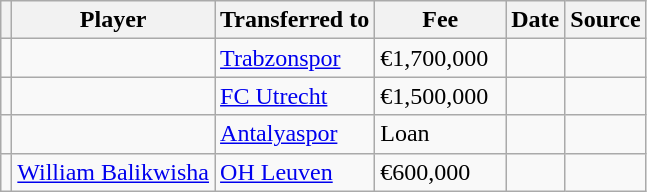<table class="wikitable plainrowheaders sortable">
<tr>
<th></th>
<th scope="col">Player</th>
<th>Transferred to</th>
<th style="width: 80px;">Fee</th>
<th scope="col">Date</th>
<th scope="col">Source</th>
</tr>
<tr>
<td align="center"></td>
<td></td>
<td> <a href='#'>Trabzonspor</a></td>
<td>€1,700,000</td>
<td></td>
<td></td>
</tr>
<tr>
<td align="center"></td>
<td></td>
<td> <a href='#'>FC Utrecht</a></td>
<td>€1,500,000</td>
<td></td>
<td></td>
</tr>
<tr>
<td align="center"></td>
<td></td>
<td> <a href='#'>Antalyaspor</a></td>
<td>Loan</td>
<td></td>
<td></td>
</tr>
<tr>
<td align="center"></td>
<td> <a href='#'>William Balikwisha</a></td>
<td> <a href='#'>OH Leuven</a></td>
<td>€600,000</td>
<td></td>
<td></td>
</tr>
</table>
